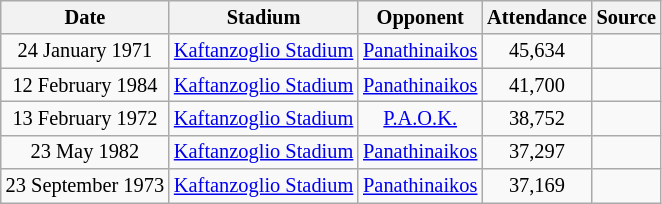<table class="wikitable plainrowheaders sticky-header-multi sortable" style="text-align:center; margin:0px; margin-top:2px; font-size:85%; width=500px">
<tr>
<th>Date</th>
<th>Stadium</th>
<th>Opponent</th>
<th>Attendance</th>
<th>Source</th>
</tr>
<tr>
<td>24 January 1971</td>
<td><a href='#'>Kaftanzoglio Stadium</a></td>
<td><a href='#'>Panathinaikos</a></td>
<td>45,634</td>
<td></td>
</tr>
<tr>
<td>12 February 1984</td>
<td><a href='#'>Kaftanzoglio Stadium</a></td>
<td><a href='#'>Panathinaikos</a></td>
<td>41,700</td>
<td></td>
</tr>
<tr>
<td>13 February 1972</td>
<td><a href='#'>Kaftanzoglio Stadium</a></td>
<td><a href='#'>P.A.O.K.</a></td>
<td>38,752</td>
<td></td>
</tr>
<tr>
<td>23 May 1982</td>
<td><a href='#'>Kaftanzoglio Stadium</a></td>
<td><a href='#'>Panathinaikos</a></td>
<td>37,297</td>
<td></td>
</tr>
<tr>
<td>23 September 1973</td>
<td><a href='#'>Kaftanzoglio Stadium</a></td>
<td><a href='#'>Panathinaikos</a></td>
<td>37,169</td>
<td></td>
</tr>
</table>
